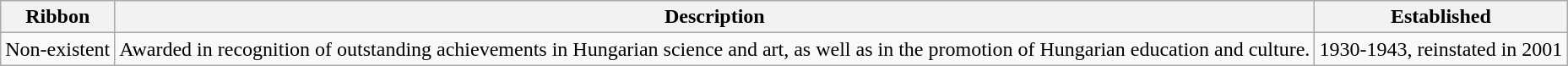<table class="wikitable">
<tr>
<th>Ribbon</th>
<th>Description</th>
<th>Established</th>
</tr>
<tr>
<td>Non-existent</td>
<td>Awarded in recognition of outstanding achievements in Hungarian science and art, as well as in the promotion of Hungarian education and culture.</td>
<td>1930-1943, reinstated in 2001</td>
</tr>
</table>
